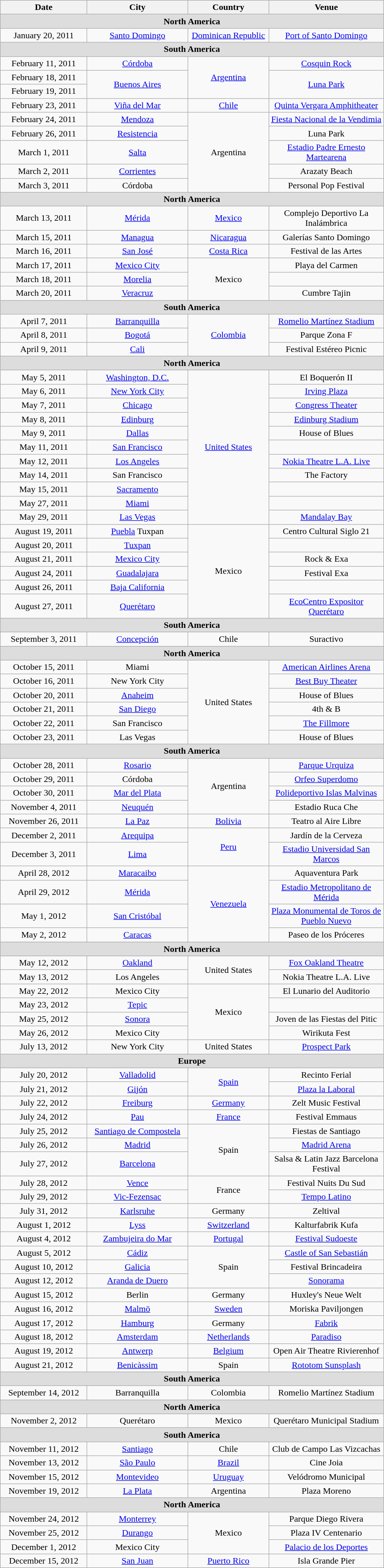<table class="wikitable" style="text-align:center;">
<tr>
<th width="150">Date</th>
<th width="175">City</th>
<th width="140">Country</th>
<th width="200">Venue</th>
</tr>
<tr bgcolor="#DDDDDD">
<td colspan=8 align=center><strong>North America</strong></td>
</tr>
<tr>
<td>January 20, 2011</td>
<td><a href='#'>Santo Domingo</a></td>
<td><a href='#'>Dominican Republic</a></td>
<td><a href='#'>Port of Santo Domingo</a></td>
</tr>
<tr bgcolor="#DDDDDD">
<td colspan=4><strong>South America</strong></td>
</tr>
<tr>
<td>February 11, 2011</td>
<td><a href='#'>Córdoba</a></td>
<td rowspan="3"><a href='#'>Argentina</a></td>
<td><a href='#'>Cosquin Rock</a></td>
</tr>
<tr>
<td>February 18, 2011</td>
<td rowspan="2"><a href='#'>Buenos Aires</a></td>
<td rowspan="2"><a href='#'>Luna Park</a></td>
</tr>
<tr>
<td>February 19, 2011</td>
</tr>
<tr>
<td>February 23, 2011</td>
<td><a href='#'>Viña del Mar</a></td>
<td><a href='#'>Chile</a></td>
<td><a href='#'>Quinta Vergara Amphitheater</a></td>
</tr>
<tr>
<td>February 24, 2011</td>
<td><a href='#'>Mendoza</a></td>
<td rowspan="5">Argentina</td>
<td><a href='#'>Fiesta Nacional de la Vendimia</a></td>
</tr>
<tr>
<td>February 26, 2011</td>
<td><a href='#'>Resistencia</a></td>
<td>Luna Park</td>
</tr>
<tr>
<td>March 1, 2011</td>
<td><a href='#'>Salta</a></td>
<td><a href='#'>Estadio Padre Ernesto Martearena</a></td>
</tr>
<tr>
<td>March 2, 2011</td>
<td><a href='#'>Corrientes</a></td>
<td>Arazaty Beach</td>
</tr>
<tr>
<td>March 3, 2011</td>
<td>Córdoba</td>
<td>Personal Pop Festival</td>
</tr>
<tr bgcolor="#DDDDDD">
<td colspan=4><strong>North America</strong></td>
</tr>
<tr>
<td>March 13, 2011</td>
<td><a href='#'>Mérida</a></td>
<td><a href='#'>Mexico</a></td>
<td>Complejo Deportivo La Inalámbrica</td>
</tr>
<tr>
<td>March 15, 2011</td>
<td><a href='#'>Managua</a></td>
<td><a href='#'>Nicaragua</a></td>
<td>Galerías Santo Domingo</td>
</tr>
<tr>
<td>March 16, 2011</td>
<td><a href='#'>San José</a></td>
<td><a href='#'>Costa Rica</a></td>
<td>Festival de las Artes</td>
</tr>
<tr>
<td>March 17, 2011</td>
<td><a href='#'>Mexico City</a></td>
<td rowspan="3">Mexico</td>
<td>Playa del Carmen</td>
</tr>
<tr>
<td>March 18, 2011</td>
<td><a href='#'>Morelia</a></td>
<td></td>
</tr>
<tr>
<td>March 20, 2011</td>
<td><a href='#'>Veracruz</a></td>
<td>Cumbre Tajin</td>
</tr>
<tr bgcolor="#DDDDDD">
<td colspan=4><strong>South America</strong></td>
</tr>
<tr>
<td>April 7, 2011</td>
<td><a href='#'>Barranquilla</a></td>
<td rowspan="3"><a href='#'>Colombia</a></td>
<td><a href='#'>Romelio Martínez Stadium </a></td>
</tr>
<tr>
<td>April 8, 2011</td>
<td><a href='#'>Bogotá</a></td>
<td>Parque Zona F</td>
</tr>
<tr>
<td>April 9, 2011</td>
<td><a href='#'>Cali</a></td>
<td>Festival Estéreo Picnic</td>
</tr>
<tr bgcolor="#DDDDDD">
<td colspan=4><strong>North America</strong></td>
</tr>
<tr>
<td>May 5, 2011</td>
<td><a href='#'>Washington, D.C.</a></td>
<td rowspan="11"><a href='#'>United States</a></td>
<td align="center">El Boquerón II</td>
</tr>
<tr>
<td>May 6, 2011</td>
<td><a href='#'>New York City</a></td>
<td><a href='#'>Irving Plaza</a></td>
</tr>
<tr>
<td>May 7, 2011</td>
<td><a href='#'>Chicago</a></td>
<td><a href='#'>Congress Theater</a></td>
</tr>
<tr>
<td>May 8, 2011</td>
<td><a href='#'>Edinburg</a></td>
<td><a href='#'>Edinburg Stadium</a></td>
</tr>
<tr>
<td>May 9, 2011</td>
<td><a href='#'>Dallas</a></td>
<td>House of Blues</td>
</tr>
<tr>
<td>May 11, 2011</td>
<td><a href='#'>San Francisco</a></td>
<td></td>
</tr>
<tr>
<td>May 12, 2011</td>
<td><a href='#'>Los Angeles</a></td>
<td><a href='#'>Nokia Theatre L.A. Live</a></td>
</tr>
<tr>
<td>May 14, 2011</td>
<td>San Francisco</td>
<td>The Factory</td>
</tr>
<tr>
<td>May 15, 2011</td>
<td><a href='#'>Sacramento</a></td>
<td></td>
</tr>
<tr>
<td>May 27, 2011</td>
<td><a href='#'>Miami</a></td>
<td></td>
</tr>
<tr>
<td>May 29, 2011</td>
<td><a href='#'>Las Vegas</a></td>
<td><a href='#'>Mandalay Bay</a></td>
</tr>
<tr>
<td>August 19, 2011</td>
<td><a href='#'>Puebla</a> Tuxpan</td>
<td rowspan="6">Mexico</td>
<td>Centro Cultural Siglo 21</td>
</tr>
<tr>
<td>August 20, 2011</td>
<td><a href='#'>Tuxpan</a></td>
<td></td>
</tr>
<tr>
<td>August 21, 2011</td>
<td><a href='#'>Mexico City</a></td>
<td>Rock & Exa</td>
</tr>
<tr>
<td>August 24, 2011</td>
<td><a href='#'>Guadalajara</a></td>
<td>Festival Exa</td>
</tr>
<tr>
<td>August 26, 2011</td>
<td><a href='#'>Baja California</a></td>
<td></td>
</tr>
<tr>
<td>August 27, 2011</td>
<td><a href='#'>Querétaro</a></td>
<td><a href='#'>EcoCentro Expositor Querétaro</a></td>
</tr>
<tr bgcolor="#DDDDDD">
<td colspan=4><strong>South America</strong></td>
</tr>
<tr>
<td>September 3, 2011</td>
<td><a href='#'>Concepción</a></td>
<td>Chile</td>
<td>Suractivo</td>
</tr>
<tr bgcolor="#DDDDDD">
<td colspan=4><strong>North America</strong></td>
</tr>
<tr>
<td>October 15, 2011</td>
<td>Miami</td>
<td rowspan="6">United States</td>
<td><a href='#'>American Airlines Arena</a></td>
</tr>
<tr>
<td>October 16, 2011</td>
<td>New York City</td>
<td><a href='#'>Best Buy Theater</a></td>
</tr>
<tr>
<td>October 20, 2011</td>
<td><a href='#'>Anaheim</a></td>
<td>House of Blues</td>
</tr>
<tr>
<td>October 21, 2011</td>
<td><a href='#'>San Diego</a></td>
<td>4th & B</td>
</tr>
<tr>
<td>October 22, 2011</td>
<td>San Francisco</td>
<td><a href='#'>The Fillmore</a></td>
</tr>
<tr>
<td>October 23, 2011</td>
<td>Las Vegas</td>
<td>House of Blues</td>
</tr>
<tr bgcolor="#DDDDDD">
<td colspan=4><strong>South America</strong></td>
</tr>
<tr>
<td>October 28, 2011</td>
<td><a href='#'>Rosario</a></td>
<td rowspan="4">Argentina</td>
<td><a href='#'>Parque Urquiza</a></td>
</tr>
<tr>
<td>October 29, 2011</td>
<td>Córdoba</td>
<td><a href='#'>Orfeo Superdomo</a></td>
</tr>
<tr>
<td>October 30, 2011</td>
<td><a href='#'>Mar del Plata</a></td>
<td><a href='#'>Polideportivo Islas Malvinas</a></td>
</tr>
<tr>
<td>November 4, 2011</td>
<td><a href='#'>Neuquén</a></td>
<td>Estadio Ruca Che</td>
</tr>
<tr>
<td>November 26, 2011</td>
<td><a href='#'>La Paz</a></td>
<td><a href='#'>Bolivia</a></td>
<td>Teatro al Aire Libre</td>
</tr>
<tr>
<td>December 2, 2011</td>
<td><a href='#'>Arequipa</a></td>
<td rowspan="2"><a href='#'>Peru</a></td>
<td>Jardín de la Cerveza</td>
</tr>
<tr>
<td>December 3, 2011</td>
<td><a href='#'>Lima</a></td>
<td><a href='#'>Estadio Universidad San Marcos</a></td>
</tr>
<tr>
<td>April 28, 2012</td>
<td><a href='#'>Maracaibo</a></td>
<td rowspan="4"><a href='#'>Venezuela</a></td>
<td>Aquaventura Park</td>
</tr>
<tr>
<td>April 29, 2012</td>
<td><a href='#'>Mérida</a></td>
<td><a href='#'>Estadio Metropolitano de Mérida</a></td>
</tr>
<tr>
<td>May 1, 2012</td>
<td><a href='#'>San Cristóbal</a></td>
<td><a href='#'>Plaza Monumental de Toros de Pueblo Nuevo</a></td>
</tr>
<tr>
<td>May 2, 2012</td>
<td><a href='#'>Caracas</a></td>
<td>Paseo de los Próceres</td>
</tr>
<tr bgcolor="#DDDDDD">
<td colspan=4><strong>North America</strong></td>
</tr>
<tr>
<td>May 12, 2012</td>
<td><a href='#'>Oakland</a></td>
<td rowspan="2">United States</td>
<td><a href='#'>Fox Oakland Theatre</a></td>
</tr>
<tr>
<td>May 13, 2012</td>
<td>Los Angeles</td>
<td>Nokia Theatre L.A. Live</td>
</tr>
<tr>
<td>May 22, 2012</td>
<td>Mexico City</td>
<td rowspan="4">Mexico</td>
<td>El Lunario del Auditorio</td>
</tr>
<tr>
<td>May 23, 2012</td>
<td><a href='#'>Tepic</a></td>
<td></td>
</tr>
<tr>
<td>May 25, 2012</td>
<td><a href='#'>Sonora</a></td>
<td>Joven de las Fiestas del Pitic</td>
</tr>
<tr>
<td>May 26, 2012</td>
<td>Mexico City</td>
<td>Wirikuta Fest</td>
</tr>
<tr>
<td>July 13, 2012</td>
<td>New York City</td>
<td>United States</td>
<td><a href='#'>Prospect Park</a></td>
</tr>
<tr bgcolor="#DDDDDD">
<td colspan=4><strong>Europe</strong></td>
</tr>
<tr>
<td>July 20, 2012</td>
<td><a href='#'>Valladolid</a></td>
<td rowspan="2"><a href='#'>Spain</a></td>
<td>Recinto Ferial</td>
</tr>
<tr>
<td>July 21, 2012</td>
<td><a href='#'>Gijón</a></td>
<td><a href='#'>Plaza la Laboral</a></td>
</tr>
<tr>
<td>July 22, 2012</td>
<td><a href='#'>Freiburg</a></td>
<td><a href='#'>Germany</a></td>
<td>Zelt Music Festival</td>
</tr>
<tr>
<td>July 24, 2012</td>
<td><a href='#'>Pau</a></td>
<td><a href='#'>France</a></td>
<td>Festival Emmaus</td>
</tr>
<tr>
<td>July 25, 2012</td>
<td><a href='#'>Santiago de Compostela</a></td>
<td rowspan="3">Spain</td>
<td>Fiestas de Santiago</td>
</tr>
<tr>
<td>July 26, 2012</td>
<td><a href='#'>Madrid</a></td>
<td><a href='#'>Madrid Arena</a></td>
</tr>
<tr>
<td>July 27, 2012</td>
<td><a href='#'>Barcelona</a></td>
<td>Salsa & Latin Jazz Barcelona Festival</td>
</tr>
<tr>
<td>July 28, 2012</td>
<td><a href='#'>Vence</a></td>
<td rowspan="2">France</td>
<td>Festival Nuits Du Sud</td>
</tr>
<tr>
<td>July 29, 2012</td>
<td><a href='#'>Vic-Fezensac</a></td>
<td><a href='#'>Tempo Latino</a></td>
</tr>
<tr>
<td>July 31, 2012</td>
<td><a href='#'>Karlsruhe</a></td>
<td>Germany</td>
<td>Zeltival</td>
</tr>
<tr>
<td>August 1, 2012</td>
<td><a href='#'>Lyss</a></td>
<td><a href='#'>Switzerland</a></td>
<td>Kalturfabrik Kufa</td>
</tr>
<tr>
<td>August 4, 2012</td>
<td><a href='#'>Zambujeira do Mar</a></td>
<td><a href='#'>Portugal</a></td>
<td><a href='#'>Festival Sudoeste</a></td>
</tr>
<tr>
<td>August 5, 2012</td>
<td><a href='#'>Cádiz</a></td>
<td rowspan="3">Spain</td>
<td><a href='#'>Castle of San Sebastián</a></td>
</tr>
<tr>
<td>August 10, 2012</td>
<td><a href='#'>Galicia</a></td>
<td>Festival Brincadeira</td>
</tr>
<tr>
<td>August 12, 2012</td>
<td><a href='#'>Aranda de Duero</a></td>
<td><a href='#'>Sonorama</a></td>
</tr>
<tr>
<td>August 15, 2012</td>
<td>Berlin</td>
<td>Germany</td>
<td>Huxley's Neue Welt</td>
</tr>
<tr>
<td>August 16, 2012</td>
<td><a href='#'>Malmö</a></td>
<td><a href='#'>Sweden</a></td>
<td>Moriska Paviljongen</td>
</tr>
<tr>
<td>August 17, 2012</td>
<td><a href='#'>Hamburg</a></td>
<td>Germany</td>
<td><a href='#'>Fabrik</a></td>
</tr>
<tr>
<td>August 18, 2012</td>
<td><a href='#'>Amsterdam</a></td>
<td><a href='#'>Netherlands</a></td>
<td><a href='#'>Paradiso</a></td>
</tr>
<tr>
<td>August 19, 2012</td>
<td><a href='#'>Antwerp</a></td>
<td><a href='#'>Belgium</a></td>
<td>Open Air Theatre Rivierenhof</td>
</tr>
<tr>
<td>August 21, 2012</td>
<td><a href='#'>Benicàssim</a></td>
<td>Spain</td>
<td><a href='#'>Rototom Sunsplash</a></td>
</tr>
<tr bgcolor="#DDDDDD">
<td colspan=4><strong>South America</strong></td>
</tr>
<tr>
<td>September 14, 2012</td>
<td>Barranquilla</td>
<td>Colombia</td>
<td>Romelio Martínez Stadium</td>
</tr>
<tr bgcolor="#DDDDDD">
<td colspan=4><strong>North America</strong></td>
</tr>
<tr>
<td>November 2, 2012</td>
<td>Querétaro</td>
<td>Mexico</td>
<td>Querétaro Municipal Stadium</td>
</tr>
<tr bgcolor="#DDDDDD">
<td colspan=4><strong>South America</strong></td>
</tr>
<tr>
<td>November 11, 2012</td>
<td><a href='#'>Santiago</a></td>
<td>Chile</td>
<td>Club de Campo Las Vizcachas</td>
</tr>
<tr>
<td>November 13, 2012</td>
<td><a href='#'>São Paulo</a></td>
<td><a href='#'>Brazil</a></td>
<td>Cine Joia</td>
</tr>
<tr>
<td>November 15, 2012</td>
<td><a href='#'>Montevideo</a></td>
<td><a href='#'>Uruguay</a></td>
<td>Velódromo Municipal</td>
</tr>
<tr>
<td>November 19, 2012</td>
<td><a href='#'>La Plata</a></td>
<td>Argentina</td>
<td>Plaza Moreno</td>
</tr>
<tr bgcolor="#DDDDDD">
<td colspan=4><strong>North America</strong></td>
</tr>
<tr>
<td>November 24, 2012</td>
<td><a href='#'>Monterrey</a></td>
<td rowspan="3">Mexico</td>
<td>Parque Diego Rivera</td>
</tr>
<tr>
<td>November 25, 2012</td>
<td><a href='#'>Durango</a></td>
<td>Plaza IV Centenario</td>
</tr>
<tr>
<td>December 1, 2012</td>
<td>Mexico City</td>
<td><a href='#'>Palacio de los Deportes</a></td>
</tr>
<tr>
<td>December 15, 2012</td>
<td><a href='#'>San Juan</a></td>
<td><a href='#'>Puerto Rico</a></td>
<td>Isla Grande Pier</td>
</tr>
</table>
